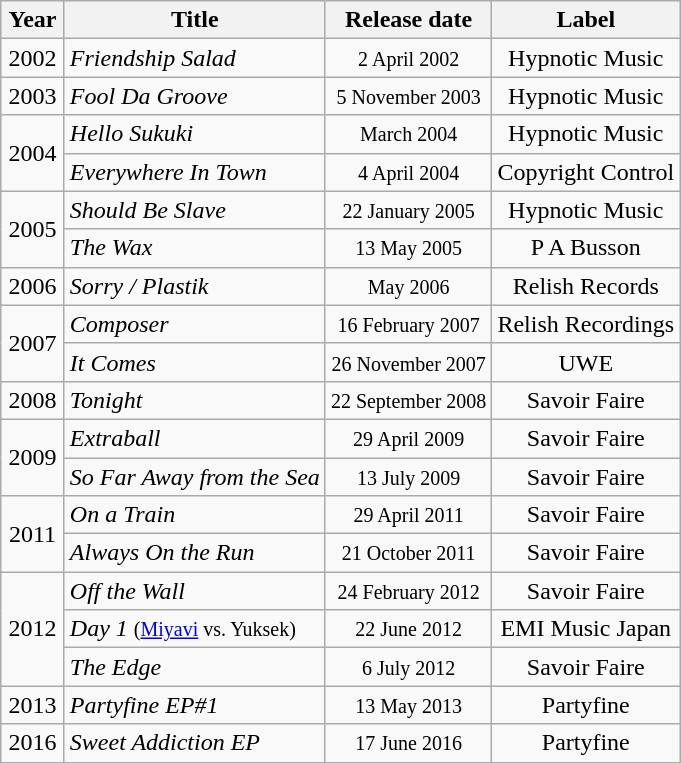<table class="wikitable">
<tr>
<th style="text-align:center; width:35px;">Year</th>
<th>Title</th>
<th style="text-align:center;">Release date</th>
<th>Label</th>
</tr>
<tr>
<td style="text-align:center;">2002</td>
<td><em>Friendship Salad</em></td>
<td style="text-align:center;"><small>2 April 2002</small></td>
<td style="text-align:center;">Hypnotic Music</td>
</tr>
<tr>
<td style="text-align:center;">2003</td>
<td><em>Fool Da Groove</em></td>
<td style="text-align:center;"><small>5 November 2003</small></td>
<td style="text-align:center;">Hypnotic Music</td>
</tr>
<tr>
<td style="text-align:center;" rowspan="2">2004</td>
<td><em>Hello Sukuki</em></td>
<td style="text-align:center;"><small>March 2004</small></td>
<td style="text-align:center;">Hypnotic Music</td>
</tr>
<tr>
<td><em>Everywhere In Town</em></td>
<td style="text-align:center;"><small>4 April 2004</small></td>
<td style="text-align:center;">Copyright Control</td>
</tr>
<tr>
<td style="text-align:center;" rowspan="2">2005</td>
<td><em>Should Be Slave</em></td>
<td style="text-align:center;"><small>22 January 2005</small></td>
<td style="text-align:center;">Hypnotic Music</td>
</tr>
<tr>
<td><em>The Wax</em></td>
<td style="text-align:center;"><small>13 May 2005</small></td>
<td style="text-align:center;">P A Busson</td>
</tr>
<tr>
<td style="text-align:center;">2006</td>
<td><em>Sorry / Plastik</em></td>
<td style="text-align:center;"><small>May 2006</small></td>
<td style="text-align:center;">Relish Records</td>
</tr>
<tr>
<td style="text-align:center;" rowspan="2">2007</td>
<td><em>Composer</em></td>
<td style="text-align:center;"><small>16 February 2007</small></td>
<td style="text-align:center;">Relish Recordings</td>
</tr>
<tr>
<td><em>It Comes</em></td>
<td style="text-align:center;"><small>26 November 2007</small></td>
<td style="text-align:center;">UWE</td>
</tr>
<tr>
<td style="text-align:center;">2008</td>
<td><em>Tonight</em></td>
<td style="text-align:center;"><small>22 September 2008</small></td>
<td style="text-align:center;">Savoir Faire</td>
</tr>
<tr>
<td style="text-align:center;" rowspan="2">2009</td>
<td><em>Extraball</em></td>
<td style="text-align:center;"><small>29 April 2009</small></td>
<td style="text-align:center;">Savoir Faire</td>
</tr>
<tr>
<td><em>So Far Away from the Sea</em></td>
<td style="text-align:center;"><small>13 July 2009</small></td>
<td style="text-align:center;">Savoir Faire</td>
</tr>
<tr>
<td style="text-align:center;" rowspan="2">2011</td>
<td><em>On a Train</em></td>
<td style="text-align:center;"><small>29 April 2011</small></td>
<td style="text-align:center;">Savoir Faire</td>
</tr>
<tr>
<td><em>Always On the Run</em></td>
<td style="text-align:center;"><small>21 October 2011</small></td>
<td style="text-align:center;">Savoir Faire</td>
</tr>
<tr>
<td style="text-align:center;" rowspan="3">2012</td>
<td><em>Off the Wall</em></td>
<td style="text-align:center;"><small>24 February 2012</small></td>
<td style="text-align:center;">Savoir Faire</td>
</tr>
<tr>
<td><em>Day 1</em> <small>(<a href='#'>Miyavi</a> vs. Yuksek)</small></td>
<td style="text-align:center;"><small>22 June 2012</small></td>
<td style="text-align:center;">EMI Music Japan</td>
</tr>
<tr>
<td><em>The Edge</em></td>
<td style="text-align:center;"><small>6 July 2012</small></td>
<td style="text-align:center;">Savoir Faire</td>
</tr>
<tr>
<td style="text-align:center;" rowspan="1">2013</td>
<td><em>Partyfine EP#1</em></td>
<td style="text-align:center;"><small>13 May 2013</small></td>
<td style="text-align:center;">Partyfine</td>
</tr>
<tr>
<td style="text-align:center;" rowspan="1">2016</td>
<td><em>Sweet Addiction EP</em></td>
<td style="text-align:center;"><small>17 June 2016</small></td>
<td style="text-align:center;">Partyfine</td>
</tr>
<tr>
</tr>
</table>
